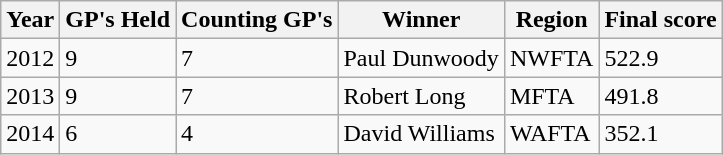<table class="wikitable sortable">
<tr>
<th>Year</th>
<th>GP's Held</th>
<th>Counting GP's</th>
<th>Winner</th>
<th>Region</th>
<th>Final score</th>
</tr>
<tr>
<td>2012</td>
<td>9</td>
<td>7</td>
<td>Paul Dunwoody</td>
<td>NWFTA</td>
<td>522.9</td>
</tr>
<tr>
<td>2013</td>
<td>9</td>
<td>7</td>
<td>Robert Long</td>
<td>MFTA</td>
<td>491.8</td>
</tr>
<tr>
<td>2014</td>
<td>6</td>
<td>4</td>
<td>David Williams</td>
<td>WAFTA</td>
<td>352.1</td>
</tr>
</table>
